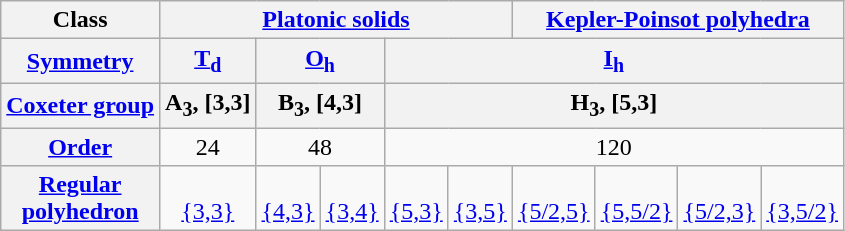<table class=wikitable>
<tr align=center>
<th>Class</th>
<th colspan=5><a href='#'>Platonic solids</a></th>
<th colspan=4><a href='#'>Kepler-Poinsot polyhedra</a></th>
</tr>
<tr>
<th><a href='#'>Symmetry</a></th>
<th><a href='#'>T<sub>d</sub></a></th>
<th colspan=2><a href='#'>O<sub>h</sub></a></th>
<th colspan=6><a href='#'>I<sub>h</sub></a></th>
</tr>
<tr>
<th><a href='#'>Coxeter group</a></th>
<th>A<sub>3</sub>, [3,3]</th>
<th colspan=2>B<sub>3</sub>, [4,3]</th>
<th colspan=6>H<sub>3</sub>, [5,3]</th>
</tr>
<tr align=center>
<th><a href='#'>Order</a></th>
<td>24</td>
<td colspan=2>48</td>
<td colspan=6>120</td>
</tr>
<tr align=center>
<th><a href='#'>Regular<br>polyhedron</a></th>
<td><br><a href='#'>{3,3}</a></td>
<td><br><a href='#'>{4,3}</a></td>
<td><br><a href='#'>{3,4}</a></td>
<td><br><a href='#'>{5,3}</a></td>
<td><br><a href='#'>{3,5}</a></td>
<td><br><a href='#'>{5/2,5}</a></td>
<td><br><a href='#'>{5,5/2}</a></td>
<td><br><a href='#'>{5/2,3}</a></td>
<td><br><a href='#'>{3,5/2}</a></td>
</tr>
</table>
